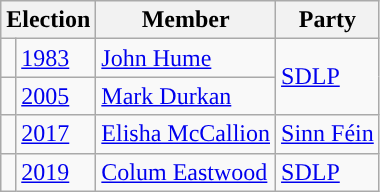<table class="wikitable">
<tr>
<th colspan="2">Election</th>
<th>Member</th>
<th>Party</th>
</tr>
<tr>
<td style="color:inherit;background-color: "></td>
<td><a href='#'>1983</a></td>
<td><a href='#'>John Hume</a></td>
<td rowspan="2"><a href='#'>SDLP</a></td>
</tr>
<tr>
<td style="color:inherit;background-color: "></td>
<td><a href='#'>2005</a></td>
<td><a href='#'>Mark Durkan</a></td>
</tr>
<tr>
<td style="color:inherit;background-color: "></td>
<td><a href='#'>2017</a></td>
<td><a href='#'>Elisha McCallion</a></td>
<td><a href='#'>Sinn Féin</a></td>
</tr>
<tr>
<td style="color:inherit;background-color: "></td>
<td><a href='#'>2019</a></td>
<td><a href='#'>Colum Eastwood</a></td>
<td><a href='#'>SDLP</a></td>
</tr>
</table>
